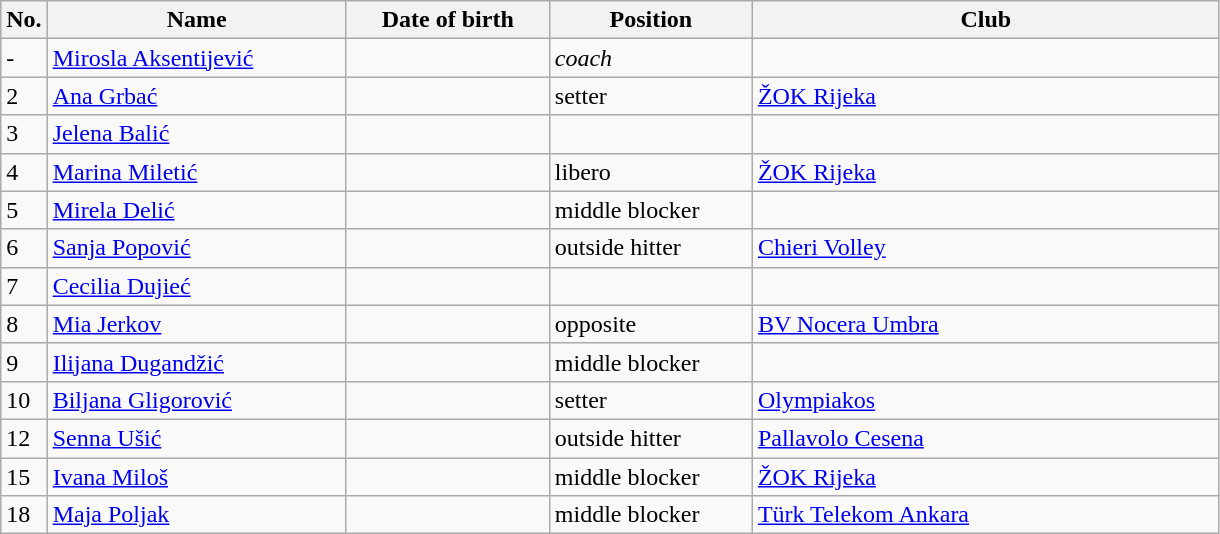<table class=wikitable sortable style=font-size:100%; text-align:center;>
<tr>
<th>No.</th>
<th style=width:12em>Name</th>
<th style=width:8em>Date of birth</th>
<th style=width:8em>Position</th>
<th style=width:19em>Club</th>
</tr>
<tr>
<td>-</td>
<td><a href='#'>Mirosla Aksentijević</a></td>
<td></td>
<td><em>coach</em></td>
<td></td>
</tr>
<tr>
<td>2</td>
<td><a href='#'>Ana Grbać</a></td>
<td></td>
<td>setter</td>
<td> <a href='#'>ŽOK Rijeka</a></td>
</tr>
<tr>
<td>3</td>
<td><a href='#'>Jelena Balić</a></td>
<td></td>
<td></td>
<td></td>
</tr>
<tr>
<td>4</td>
<td><a href='#'>Marina Miletić</a></td>
<td></td>
<td>libero</td>
<td> <a href='#'>ŽOK Rijeka</a></td>
</tr>
<tr>
<td>5</td>
<td><a href='#'>Mirela Delić</a></td>
<td></td>
<td>middle blocker</td>
<td></td>
</tr>
<tr>
<td>6</td>
<td><a href='#'>Sanja Popović</a></td>
<td></td>
<td>outside hitter</td>
<td> <a href='#'>Chieri Volley</a></td>
</tr>
<tr>
<td>7</td>
<td><a href='#'>Cecilia Dujieć</a></td>
<td></td>
<td></td>
<td></td>
</tr>
<tr>
<td>8</td>
<td><a href='#'>Mia Jerkov</a></td>
<td></td>
<td>opposite</td>
<td> <a href='#'>BV Nocera Umbra</a></td>
</tr>
<tr>
<td>9</td>
<td><a href='#'>Ilijana Dugandžić</a></td>
<td></td>
<td>middle blocker</td>
<td></td>
</tr>
<tr>
<td>10</td>
<td><a href='#'>Biljana Gligorović</a></td>
<td></td>
<td>setter</td>
<td> <a href='#'>Olympiakos</a></td>
</tr>
<tr>
<td>12</td>
<td><a href='#'>Senna Ušić</a></td>
<td></td>
<td>outside hitter</td>
<td> <a href='#'>Pallavolo Cesena</a></td>
</tr>
<tr>
<td>15</td>
<td><a href='#'>Ivana Miloš</a></td>
<td></td>
<td>middle blocker</td>
<td> <a href='#'>ŽOK Rijeka</a></td>
</tr>
<tr>
<td>18</td>
<td><a href='#'>Maja Poljak</a></td>
<td></td>
<td>middle blocker</td>
<td> <a href='#'>Türk Telekom Ankara</a></td>
</tr>
</table>
